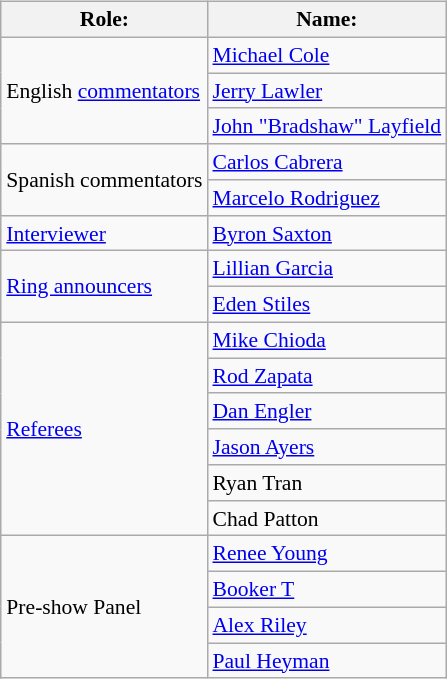<table class=wikitable style="font-size:90%; margin: 0.5em 0 0.5em 1em; float: right; clear: right;">
<tr>
<th>Role:</th>
<th>Name:</th>
</tr>
<tr>
<td rowspan=3>English <a href='#'>commentators</a></td>
<td><a href='#'>Michael Cole</a></td>
</tr>
<tr>
<td><a href='#'>Jerry Lawler</a></td>
</tr>
<tr>
<td><a href='#'>John "Bradshaw" Layfield</a></td>
</tr>
<tr>
<td rowspan=2>Spanish commentators</td>
<td><a href='#'>Carlos Cabrera</a></td>
</tr>
<tr>
<td><a href='#'>Marcelo Rodriguez</a></td>
</tr>
<tr>
<td><a href='#'>Interviewer</a></td>
<td><a href='#'>Byron Saxton</a></td>
</tr>
<tr>
<td rowspan=2><a href='#'>Ring announcers</a></td>
<td><a href='#'>Lillian Garcia</a></td>
</tr>
<tr>
<td><a href='#'>Eden Stiles</a></td>
</tr>
<tr>
<td rowspan=6><a href='#'>Referees</a></td>
<td><a href='#'>Mike Chioda</a></td>
</tr>
<tr>
<td><a href='#'>Rod Zapata</a></td>
</tr>
<tr>
<td><a href='#'>Dan Engler</a></td>
</tr>
<tr>
<td><a href='#'>Jason Ayers</a></td>
</tr>
<tr>
<td>Ryan Tran</td>
</tr>
<tr>
<td>Chad Patton</td>
</tr>
<tr>
<td rowspan=4>Pre-show Panel</td>
<td><a href='#'>Renee Young</a></td>
</tr>
<tr>
<td><a href='#'>Booker T</a></td>
</tr>
<tr>
<td><a href='#'>Alex Riley</a></td>
</tr>
<tr>
<td><a href='#'>Paul Heyman</a></td>
</tr>
</table>
